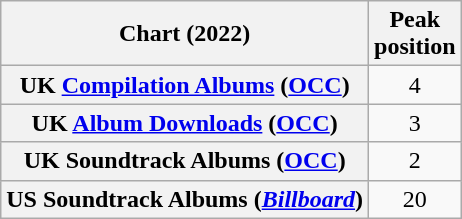<table class="wikitable sortable plainrowheaders" style="text-align:center">
<tr>
<th scope="col">Chart (2022)</th>
<th scope="col">Peak<br>position</th>
</tr>
<tr>
<th scope="row">UK <a href='#'>Compilation Albums</a> (<a href='#'>OCC</a>)</th>
<td>4</td>
</tr>
<tr>
<th scope="row">UK <a href='#'>Album Downloads</a> (<a href='#'>OCC</a>)</th>
<td>3</td>
</tr>
<tr>
<th scope="row">UK Soundtrack Albums (<a href='#'>OCC</a>)</th>
<td>2</td>
</tr>
<tr>
<th scope="row">US Soundtrack Albums (<em><a href='#'>Billboard</a></em>)</th>
<td>20</td>
</tr>
</table>
